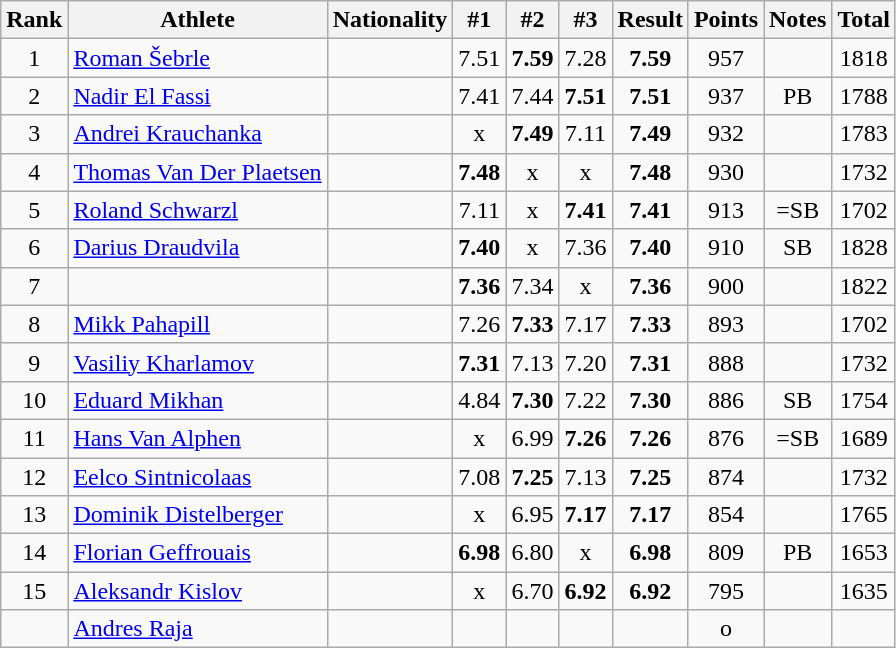<table class="wikitable sortable" style="text-align:center">
<tr>
<th>Rank</th>
<th>Athlete</th>
<th>Nationality</th>
<th>#1</th>
<th>#2</th>
<th>#3</th>
<th>Result</th>
<th>Points</th>
<th>Notes</th>
<th>Total</th>
</tr>
<tr>
<td>1</td>
<td align=left><a href='#'>Roman Šebrle</a></td>
<td align=left></td>
<td>7.51</td>
<td><strong>7.59</strong></td>
<td>7.28</td>
<td><strong>7.59</strong></td>
<td>957</td>
<td></td>
<td>1818</td>
</tr>
<tr>
<td>2</td>
<td align=left><a href='#'>Nadir El Fassi</a></td>
<td align=left></td>
<td>7.41</td>
<td>7.44</td>
<td><strong>7.51</strong></td>
<td><strong>7.51</strong></td>
<td>937</td>
<td>PB</td>
<td>1788</td>
</tr>
<tr>
<td>3</td>
<td align=left><a href='#'>Andrei Krauchanka</a></td>
<td align=left></td>
<td>x</td>
<td><strong>7.49</strong></td>
<td>7.11</td>
<td><strong>7.49</strong></td>
<td>932</td>
<td></td>
<td>1783</td>
</tr>
<tr>
<td>4</td>
<td align=left><a href='#'>Thomas Van Der Plaetsen</a></td>
<td align=left></td>
<td><strong>7.48</strong></td>
<td>x</td>
<td>x</td>
<td><strong>7.48</strong></td>
<td>930</td>
<td></td>
<td>1732</td>
</tr>
<tr>
<td>5</td>
<td align=left><a href='#'>Roland Schwarzl</a></td>
<td align=left></td>
<td>7.11</td>
<td>x</td>
<td><strong>7.41</strong></td>
<td><strong>7.41</strong></td>
<td>913</td>
<td>=SB</td>
<td>1702</td>
</tr>
<tr>
<td>6</td>
<td align=left><a href='#'>Darius Draudvila</a></td>
<td align=left></td>
<td><strong>7.40</strong></td>
<td>x</td>
<td>7.36</td>
<td><strong>7.40</strong></td>
<td>910</td>
<td>SB</td>
<td>1828</td>
</tr>
<tr>
<td>7</td>
<td align=left></td>
<td align=left></td>
<td><strong>7.36</strong></td>
<td>7.34</td>
<td>x</td>
<td><strong>7.36</strong></td>
<td>900</td>
<td></td>
<td>1822</td>
</tr>
<tr>
<td>8</td>
<td align=left><a href='#'>Mikk Pahapill</a></td>
<td align=left></td>
<td>7.26</td>
<td><strong>7.33</strong></td>
<td>7.17</td>
<td><strong>7.33</strong></td>
<td>893</td>
<td></td>
<td>1702</td>
</tr>
<tr>
<td>9</td>
<td align=left><a href='#'>Vasiliy Kharlamov</a></td>
<td align=left></td>
<td><strong>7.31</strong></td>
<td>7.13</td>
<td>7.20</td>
<td><strong>7.31</strong></td>
<td>888</td>
<td></td>
<td>1732</td>
</tr>
<tr>
<td>10</td>
<td align=left><a href='#'>Eduard Mikhan</a></td>
<td align=left></td>
<td>4.84</td>
<td><strong>7.30</strong></td>
<td>7.22</td>
<td><strong>7.30</strong></td>
<td>886</td>
<td>SB</td>
<td>1754</td>
</tr>
<tr>
<td>11</td>
<td align=left><a href='#'>Hans Van Alphen</a></td>
<td align=left></td>
<td>x</td>
<td>6.99</td>
<td><strong>7.26</strong></td>
<td><strong>7.26</strong></td>
<td>876</td>
<td>=SB</td>
<td>1689</td>
</tr>
<tr>
<td>12</td>
<td align=left><a href='#'>Eelco Sintnicolaas</a></td>
<td align=left></td>
<td>7.08</td>
<td><strong>7.25</strong></td>
<td>7.13</td>
<td><strong>7.25</strong></td>
<td>874</td>
<td></td>
<td>1732</td>
</tr>
<tr>
<td>13</td>
<td align=left><a href='#'>Dominik Distelberger</a></td>
<td align=left></td>
<td>x</td>
<td>6.95</td>
<td><strong>7.17</strong></td>
<td><strong>7.17</strong></td>
<td>854</td>
<td></td>
<td>1765</td>
</tr>
<tr>
<td>14</td>
<td align=left><a href='#'>Florian Geffrouais</a></td>
<td align=left></td>
<td><strong>6.98</strong></td>
<td>6.80</td>
<td>x</td>
<td><strong>6.98</strong></td>
<td>809</td>
<td>PB</td>
<td>1653</td>
</tr>
<tr>
<td>15</td>
<td align=left><a href='#'>Aleksandr Kislov</a></td>
<td align=left></td>
<td>x</td>
<td>6.70</td>
<td><strong>6.92</strong></td>
<td><strong>6.92 </strong></td>
<td>795</td>
<td></td>
<td>1635</td>
</tr>
<tr>
<td></td>
<td align=left><a href='#'>Andres Raja</a></td>
<td align=left></td>
<td></td>
<td></td>
<td></td>
<td><strong></strong></td>
<td>o</td>
<td></td>
<td></td>
</tr>
</table>
